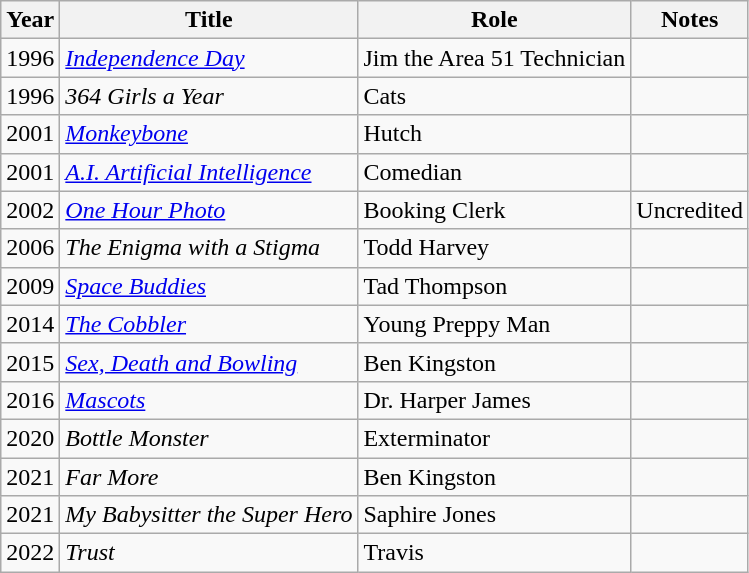<table class="wikitable sortable">
<tr>
<th>Year</th>
<th>Title</th>
<th>Role</th>
<th>Notes</th>
</tr>
<tr>
<td>1996</td>
<td><a href='#'><em>Independence Day</em></a></td>
<td>Jim the Area 51 Technician</td>
<td></td>
</tr>
<tr>
<td>1996</td>
<td><em>364 Girls a Year</em></td>
<td>Cats</td>
<td></td>
</tr>
<tr>
<td>2001</td>
<td><em><a href='#'>Monkeybone</a></em></td>
<td>Hutch</td>
<td></td>
</tr>
<tr>
<td>2001</td>
<td><em><a href='#'>A.I. Artificial Intelligence</a></em></td>
<td>Comedian</td>
<td></td>
</tr>
<tr>
<td>2002</td>
<td><em><a href='#'>One Hour Photo</a></em></td>
<td>Booking Clerk</td>
<td>Uncredited</td>
</tr>
<tr>
<td>2006</td>
<td><em>The Enigma with a Stigma</em></td>
<td>Todd Harvey</td>
<td></td>
</tr>
<tr>
<td>2009</td>
<td><em><a href='#'>Space Buddies</a></em></td>
<td>Tad Thompson</td>
<td></td>
</tr>
<tr>
<td>2014</td>
<td><a href='#'><em>The Cobbler</em></a></td>
<td>Young Preppy Man</td>
<td></td>
</tr>
<tr>
<td>2015</td>
<td><em><a href='#'>Sex, Death and Bowling</a></em></td>
<td>Ben Kingston</td>
<td></td>
</tr>
<tr>
<td>2016</td>
<td><a href='#'><em>Mascots</em></a></td>
<td>Dr. Harper James</td>
<td></td>
</tr>
<tr>
<td>2020</td>
<td><em>Bottle Monster</em></td>
<td>Exterminator</td>
<td></td>
</tr>
<tr>
<td>2021</td>
<td><em>Far More</em></td>
<td>Ben Kingston</td>
<td></td>
</tr>
<tr>
<td>2021</td>
<td><em>My Babysitter the Super Hero</em></td>
<td>Saphire Jones</td>
<td></td>
</tr>
<tr>
<td>2022</td>
<td><em>Trust</em></td>
<td>Travis</td>
<td></td>
</tr>
</table>
